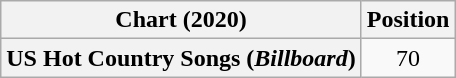<table class="wikitable plainrowheaders" style="text-align:center">
<tr>
<th scope="col">Chart (2020)</th>
<th scope="col">Position</th>
</tr>
<tr>
<th scope="row">US Hot Country Songs (<em>Billboard</em>)</th>
<td>70</td>
</tr>
</table>
